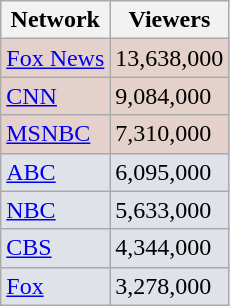<table class="wikitable">
<tr>
<th>Network</th>
<th>Viewers</th>
</tr>
<tr style="background:#e5d1cb">
<td><a href='#'>Fox News</a></td>
<td>13,638,000</td>
</tr>
<tr style="background:#e5d1cb">
<td><a href='#'>CNN</a></td>
<td>9,084,000</td>
</tr>
<tr style="background:#e5d1cb">
<td><a href='#'>MSNBC</a></td>
<td>7,310,000</td>
</tr>
<tr style="background:#dfe2e9">
<td><a href='#'>ABC</a></td>
<td>6,095,000</td>
</tr>
<tr style="background:#dfe2e9">
<td><a href='#'>NBC</a></td>
<td>5,633,000</td>
</tr>
<tr style="background:#dfe2e9">
<td><a href='#'>CBS</a></td>
<td>4,344,000</td>
</tr>
<tr style="background:#dfe2e9">
<td><a href='#'>Fox</a></td>
<td>3,278,000</td>
</tr>
</table>
